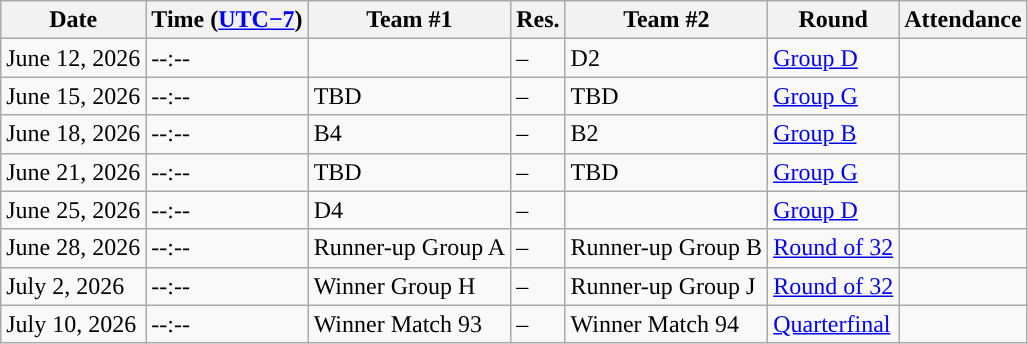<table class="wikitable sortable">
<tr>
<th style="text-align:center;;">Date</th>
<th style="text-align:center;;">Time (<a href='#'>UTC−7</a>)</th>
<th style="text-align:center;;">Team #1</th>
<th style="text-align:center;;">Res.</th>
<th style="text-align:center;;">Team #2</th>
<th style="text-align:center;;">Round</th>
<th>Attendance</th>
</tr>
<tr>
<td>June 12, 2026</td>
<td>--:--</td>
<td></td>
<td>–</td>
<td>D2</td>
<td><a href='#'>Group D</a></td>
<td></td>
</tr>
<tr>
<td>June 15, 2026</td>
<td>--:--</td>
<td>TBD</td>
<td>–</td>
<td>TBD</td>
<td><a href='#'>Group G</a></td>
<td></td>
</tr>
<tr>
<td>June 18, 2026</td>
<td>--:--</td>
<td>B4</td>
<td>–</td>
<td>B2</td>
<td><a href='#'>Group B</a></td>
<td></td>
</tr>
<tr>
<td>June 21, 2026</td>
<td>--:--</td>
<td>TBD</td>
<td>–</td>
<td>TBD</td>
<td><a href='#'>Group G</a></td>
<td></td>
</tr>
<tr>
<td>June 25, 2026</td>
<td>--:--</td>
<td>D4</td>
<td>–</td>
<td></td>
<td><a href='#'>Group D</a></td>
<td></td>
</tr>
<tr>
<td>June 28, 2026</td>
<td>--:--</td>
<td>Runner-up Group A</td>
<td>–</td>
<td>Runner-up Group B</td>
<td><a href='#'>Round of 32</a></td>
<td></td>
</tr>
<tr>
<td>July 2, 2026</td>
<td>--:--</td>
<td>Winner Group H</td>
<td>–</td>
<td>Runner-up Group J</td>
<td><a href='#'>Round of 32</a></td>
<td></td>
</tr>
<tr>
<td>July 10, 2026</td>
<td>--:--</td>
<td>Winner Match 93</td>
<td>–</td>
<td>Winner Match 94</td>
<td><a href='#'>Quarterfinal</a></td>
<td></td>
</tr>
</table>
